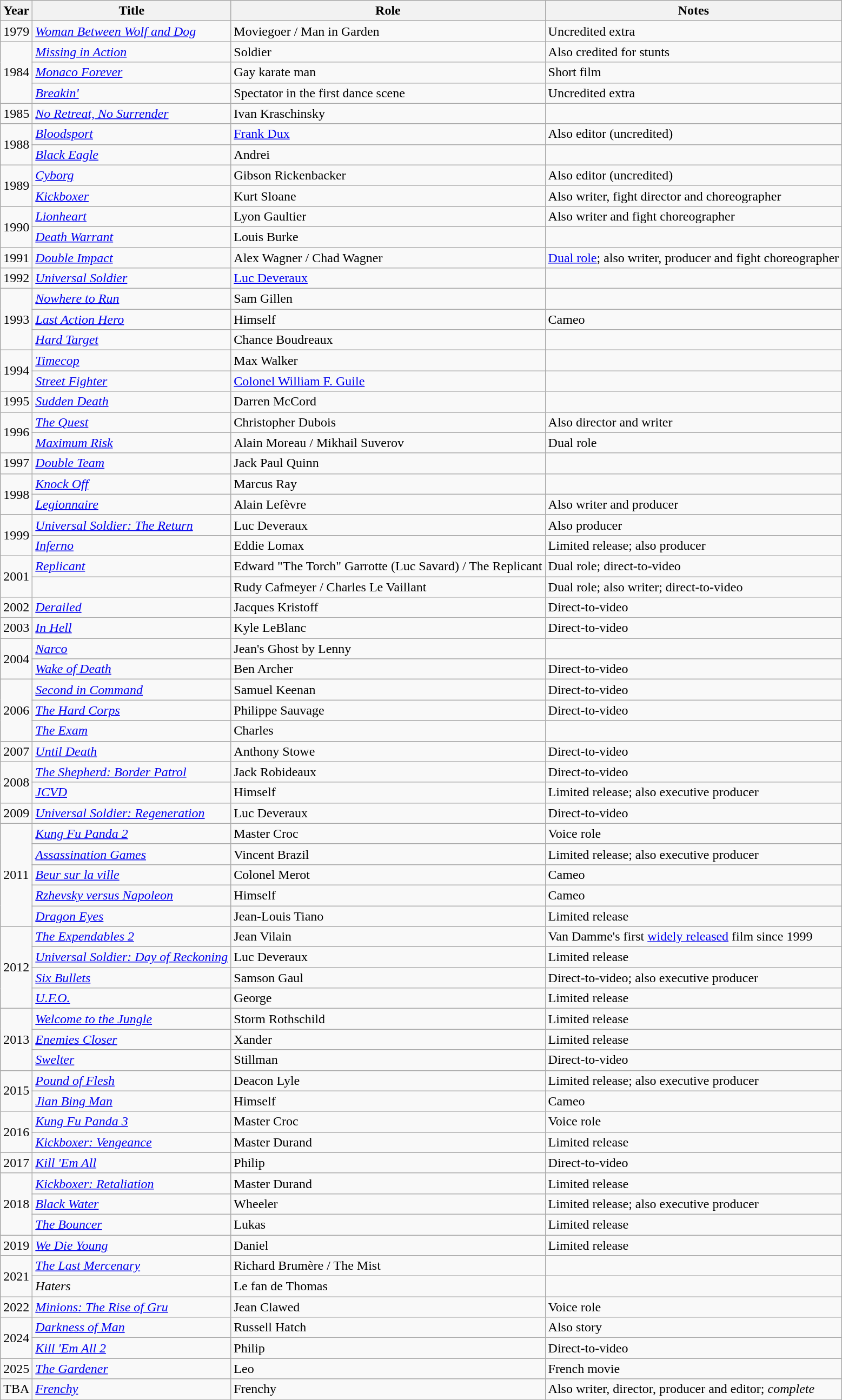<table class="wikitable plainrowheaders sortable" style="margin-right: 0;">
<tr>
<th scope="col">Year</th>
<th scope="col">Title</th>
<th scope="col">Role</th>
<th scope="col" class="unsortable">Notes</th>
</tr>
<tr>
<td>1979</td>
<td><em><a href='#'>Woman Between Wolf and Dog</a></em></td>
<td>Moviegoer / Man in Garden</td>
<td>Uncredited extra</td>
</tr>
<tr>
<td rowspan="3">1984</td>
<td><em><a href='#'>Missing in Action</a></em></td>
<td>Soldier</td>
<td>Also credited for stunts</td>
</tr>
<tr>
<td><em><a href='#'>Monaco Forever</a></em></td>
<td>Gay karate man</td>
<td>Short film</td>
</tr>
<tr>
<td><em><a href='#'>Breakin'</a></em></td>
<td>Spectator in the first dance scene</td>
<td>Uncredited extra</td>
</tr>
<tr>
<td>1985</td>
<td><em><a href='#'>No Retreat, No Surrender</a></em></td>
<td>Ivan Kraschinsky</td>
<td></td>
</tr>
<tr>
<td rowspan="2">1988</td>
<td><em><a href='#'>Bloodsport</a></em></td>
<td><a href='#'>Frank Dux</a></td>
<td>Also editor (uncredited)</td>
</tr>
<tr>
<td><em><a href='#'>Black Eagle</a></em></td>
<td>Andrei</td>
<td></td>
</tr>
<tr>
<td rowspan="2">1989</td>
<td><em><a href='#'>Cyborg</a></em></td>
<td>Gibson Rickenbacker</td>
<td>Also editor (uncredited)</td>
</tr>
<tr>
<td><em><a href='#'>Kickboxer</a></em></td>
<td>Kurt Sloane</td>
<td>Also writer, fight director and choreographer</td>
</tr>
<tr>
<td rowspan="2">1990</td>
<td><em><a href='#'>Lionheart</a></em></td>
<td>Lyon Gaultier</td>
<td>Also writer and fight choreographer</td>
</tr>
<tr>
<td><em><a href='#'>Death Warrant</a></em></td>
<td>Louis Burke</td>
<td></td>
</tr>
<tr>
<td>1991</td>
<td><em><a href='#'>Double Impact</a></em></td>
<td>Alex Wagner / Chad Wagner</td>
<td><a href='#'>Dual role</a>; also writer, producer and fight choreographer</td>
</tr>
<tr>
<td>1992</td>
<td><em><a href='#'>Universal Soldier</a></em></td>
<td><a href='#'>Luc Deveraux</a></td>
<td></td>
</tr>
<tr>
<td rowspan="3">1993</td>
<td><em><a href='#'>Nowhere to Run</a></em></td>
<td>Sam Gillen</td>
<td></td>
</tr>
<tr>
<td><em><a href='#'>Last Action Hero</a></em></td>
<td>Himself</td>
<td>Cameo</td>
</tr>
<tr>
<td><em><a href='#'>Hard Target</a></em></td>
<td>Chance Boudreaux</td>
<td></td>
</tr>
<tr>
<td rowspan="2">1994</td>
<td><em><a href='#'>Timecop</a></em></td>
<td>Max Walker</td>
<td></td>
</tr>
<tr>
<td><em><a href='#'>Street Fighter</a></em></td>
<td><a href='#'>Colonel William F. Guile</a></td>
<td></td>
</tr>
<tr>
<td>1995</td>
<td><em><a href='#'>Sudden Death</a></em></td>
<td>Darren McCord</td>
<td></td>
</tr>
<tr>
<td rowspan="2">1996</td>
<td><em><a href='#'>The Quest</a></em></td>
<td>Christopher Dubois</td>
<td>Also director and writer</td>
</tr>
<tr>
<td><em><a href='#'>Maximum Risk</a></em></td>
<td>Alain Moreau / Mikhail Suverov</td>
<td>Dual role</td>
</tr>
<tr>
<td>1997</td>
<td><em><a href='#'>Double Team</a></em></td>
<td>Jack Paul Quinn</td>
<td></td>
</tr>
<tr>
<td rowspan="2">1998</td>
<td><em><a href='#'>Knock Off</a></em></td>
<td>Marcus Ray</td>
<td></td>
</tr>
<tr>
<td><em><a href='#'>Legionnaire</a></em></td>
<td>Alain Lefèvre</td>
<td>Also writer and producer</td>
</tr>
<tr>
<td rowspan="2">1999</td>
<td><em><a href='#'>Universal Soldier: The Return</a></em></td>
<td>Luc Deveraux</td>
<td>Also producer</td>
</tr>
<tr>
<td><em><a href='#'>Inferno</a></em></td>
<td>Eddie Lomax</td>
<td>Limited release; also producer</td>
</tr>
<tr>
<td rowspan="2">2001</td>
<td><em><a href='#'>Replicant</a></em></td>
<td>Edward "The Torch" Garrotte (Luc Savard) / The Replicant</td>
<td>Dual role; direct-to-video</td>
</tr>
<tr>
<td><em></em></td>
<td>Rudy Cafmeyer / Charles Le Vaillant</td>
<td>Dual role; also writer; direct-to-video</td>
</tr>
<tr>
<td>2002</td>
<td><em><a href='#'>Derailed</a></em></td>
<td>Jacques Kristoff</td>
<td>Direct-to-video</td>
</tr>
<tr>
<td>2003</td>
<td><em><a href='#'>In Hell</a></em></td>
<td>Kyle LeBlanc</td>
<td>Direct-to-video</td>
</tr>
<tr>
<td rowspan="2">2004</td>
<td><em><a href='#'>Narco</a></em></td>
<td>Jean's Ghost by Lenny</td>
<td></td>
</tr>
<tr>
<td><em><a href='#'>Wake of Death</a></em></td>
<td>Ben Archer</td>
<td>Direct-to-video</td>
</tr>
<tr>
<td rowspan="3">2006</td>
<td><em><a href='#'>Second in Command</a></em></td>
<td>Samuel Keenan</td>
<td>Direct-to-video</td>
</tr>
<tr>
<td><em><a href='#'>The Hard Corps</a></em></td>
<td>Philippe Sauvage</td>
<td>Direct-to-video</td>
</tr>
<tr>
<td><em><a href='#'>The Exam</a></em></td>
<td>Charles</td>
<td></td>
</tr>
<tr>
<td>2007</td>
<td><em><a href='#'>Until Death</a></em></td>
<td>Anthony Stowe</td>
<td>Direct-to-video</td>
</tr>
<tr>
<td rowspan="2">2008</td>
<td><em><a href='#'>The Shepherd: Border Patrol</a></em></td>
<td>Jack Robideaux</td>
<td>Direct-to-video</td>
</tr>
<tr>
<td><em><a href='#'>JCVD</a></em></td>
<td>Himself</td>
<td>Limited release; also executive producer</td>
</tr>
<tr>
<td>2009</td>
<td><em><a href='#'>Universal Soldier: Regeneration</a></em></td>
<td>Luc Deveraux</td>
<td>Direct-to-video</td>
</tr>
<tr>
<td rowspan="5">2011</td>
<td><em><a href='#'>Kung Fu Panda 2</a></em></td>
<td>Master Croc</td>
<td>Voice role</td>
</tr>
<tr>
<td><em><a href='#'>Assassination Games</a></em></td>
<td>Vincent Brazil</td>
<td>Limited release; also executive producer</td>
</tr>
<tr>
<td><em><a href='#'>Beur sur la ville</a></em></td>
<td>Colonel Merot</td>
<td>Cameo</td>
</tr>
<tr>
<td><em><a href='#'>Rzhevsky versus Napoleon</a></em></td>
<td>Himself</td>
<td>Cameo</td>
</tr>
<tr>
<td><em><a href='#'>Dragon Eyes</a></em></td>
<td>Jean-Louis Tiano</td>
<td>Limited release</td>
</tr>
<tr>
<td rowspan="4">2012</td>
<td><em><a href='#'>The Expendables 2</a></em></td>
<td>Jean Vilain</td>
<td>Van Damme's first <a href='#'>widely released</a> film since 1999</td>
</tr>
<tr>
<td><em><a href='#'>Universal Soldier: Day of Reckoning</a></em></td>
<td>Luc Deveraux</td>
<td>Limited release</td>
</tr>
<tr>
<td><em><a href='#'>Six Bullets</a></em></td>
<td>Samson Gaul</td>
<td>Direct-to-video; also executive producer</td>
</tr>
<tr>
<td><em><a href='#'>U.F.O.</a></em></td>
<td>George</td>
<td>Limited release</td>
</tr>
<tr>
<td rowspan="3">2013</td>
<td><em><a href='#'>Welcome to the Jungle</a></em></td>
<td>Storm Rothschild</td>
<td>Limited release</td>
</tr>
<tr>
<td><em><a href='#'>Enemies Closer</a></em></td>
<td>Xander</td>
<td>Limited release</td>
</tr>
<tr>
<td><em><a href='#'>Swelter</a></em></td>
<td>Stillman</td>
<td>Direct-to-video</td>
</tr>
<tr>
<td rowspan="2">2015</td>
<td><em><a href='#'>Pound of Flesh</a></em></td>
<td>Deacon Lyle</td>
<td>Limited release; also executive producer</td>
</tr>
<tr>
<td><em><a href='#'>Jian Bing Man</a></em></td>
<td>Himself</td>
<td>Cameo</td>
</tr>
<tr>
<td rowspan="2">2016</td>
<td><em><a href='#'>Kung Fu Panda 3</a></em></td>
<td>Master Croc</td>
<td>Voice role</td>
</tr>
<tr>
<td><em><a href='#'>Kickboxer: Vengeance</a></em></td>
<td>Master Durand</td>
<td>Limited release</td>
</tr>
<tr>
<td>2017</td>
<td><em><a href='#'>Kill 'Em All</a></em></td>
<td>Philip</td>
<td>Direct-to-video</td>
</tr>
<tr>
<td rowspan="3">2018</td>
<td><em><a href='#'>Kickboxer: Retaliation</a></em></td>
<td>Master Durand</td>
<td>Limited release</td>
</tr>
<tr>
<td><em><a href='#'>Black Water</a></em></td>
<td>Wheeler</td>
<td>Limited release; also executive producer</td>
</tr>
<tr>
<td><em><a href='#'>The Bouncer</a></em></td>
<td>Lukas</td>
<td>Limited release</td>
</tr>
<tr>
<td>2019</td>
<td><em><a href='#'>We Die Young</a></em></td>
<td>Daniel</td>
<td>Limited release</td>
</tr>
<tr>
<td rowspan="2">2021</td>
<td><em><a href='#'>The Last Mercenary</a></em></td>
<td>Richard Brumère / The Mist</td>
<td></td>
</tr>
<tr>
<td><em>Haters</em></td>
<td>Le fan de Thomas</td>
<td></td>
</tr>
<tr>
<td>2022</td>
<td><em><a href='#'>Minions: The Rise of Gru</a></em></td>
<td>Jean Clawed</td>
<td>Voice role</td>
</tr>
<tr>
<td rowspan="2">2024</td>
<td><em><a href='#'>Darkness of Man</a></em></td>
<td>Russell Hatch</td>
<td>Also story</td>
</tr>
<tr>
<td><em><a href='#'>Kill 'Em All 2</a></em></td>
<td>Philip</td>
<td>Direct-to-video</td>
</tr>
<tr>
<td>2025</td>
<td><em><a href='#'>The Gardener</a></em></td>
<td>Leo</td>
<td>French movie</td>
</tr>
<tr>
<td>TBA</td>
<td><em><a href='#'>Frenchy</a></em></td>
<td>Frenchy</td>
<td>Also writer, director, producer and editor; <em>complete</em></td>
</tr>
</table>
